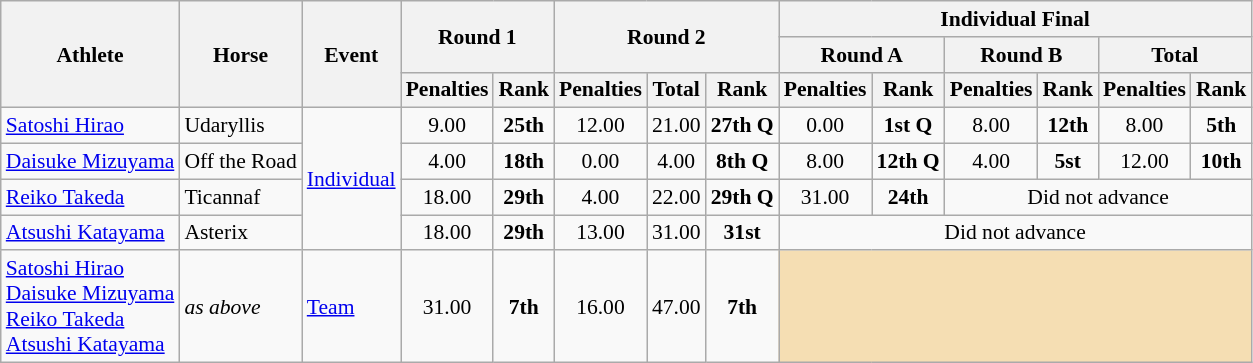<table class=wikitable style="font-size:90%">
<tr>
<th rowspan=3>Athlete</th>
<th rowspan=3>Horse</th>
<th rowspan=3>Event</th>
<th colspan=2 rowspan=2>Round 1</th>
<th colspan=3 rowspan=2>Round 2</th>
<th colspan=6>Individual Final</th>
</tr>
<tr>
<th colspan=2>Round A</th>
<th colspan=2>Round B</th>
<th colspan=2>Total</th>
</tr>
<tr>
<th>Penalties</th>
<th>Rank</th>
<th>Penalties</th>
<th>Total</th>
<th>Rank</th>
<th>Penalties</th>
<th>Rank</th>
<th>Penalties</th>
<th>Rank</th>
<th>Penalties</th>
<th>Rank</th>
</tr>
<tr>
<td><a href='#'>Satoshi Hirao</a></td>
<td>Udaryllis</td>
<td rowspan=4><a href='#'>Individual</a></td>
<td align=center>9.00</td>
<td align=center><strong>25th</strong></td>
<td align=center>12.00</td>
<td align=center>21.00</td>
<td align=center><strong>27th Q</strong></td>
<td align=center>0.00</td>
<td align=center><strong>1st Q</strong></td>
<td align=center>8.00</td>
<td align=center><strong>12th</strong></td>
<td align=center>8.00</td>
<td align=center><strong>5th</strong></td>
</tr>
<tr>
<td><a href='#'>Daisuke Mizuyama</a></td>
<td>Off the Road</td>
<td align=center>4.00</td>
<td align=center><strong>18th</strong></td>
<td align=center>0.00</td>
<td align=center>4.00</td>
<td align=center><strong>8th Q</strong></td>
<td align=center>8.00</td>
<td align=center><strong>12th Q</strong></td>
<td align=center>4.00</td>
<td align=center><strong>5st</strong></td>
<td align=center>12.00</td>
<td align=center><strong>10th</strong></td>
</tr>
<tr>
<td><a href='#'>Reiko Takeda</a></td>
<td>Ticannaf</td>
<td align=center>18.00</td>
<td align=center><strong>29th</strong></td>
<td align=center>4.00</td>
<td align=center>22.00</td>
<td align=center><strong>29th Q</strong></td>
<td align=center>31.00</td>
<td align=center><strong>24th</strong></td>
<td align=center colspan=4>Did not advance</td>
</tr>
<tr>
<td><a href='#'>Atsushi Katayama</a></td>
<td>Asterix</td>
<td align=center>18.00</td>
<td align=center><strong>29th</strong></td>
<td align=center>13.00</td>
<td align=center>31.00</td>
<td align=center><strong>31st</strong></td>
<td align=center colspan=6>Did not advance</td>
</tr>
<tr>
<td><a href='#'>Satoshi Hirao</a><br><a href='#'>Daisuke Mizuyama</a><br><a href='#'>Reiko Takeda</a><br><a href='#'>Atsushi Katayama</a></td>
<td><em>as above</em></td>
<td><a href='#'>Team</a></td>
<td align=center>31.00</td>
<td align=center><strong>7th</strong></td>
<td align=center>16.00</td>
<td align=center>47.00</td>
<td align=center><strong>7th</strong></td>
<td colspan="6" style="background:wheat;"></td>
</tr>
</table>
